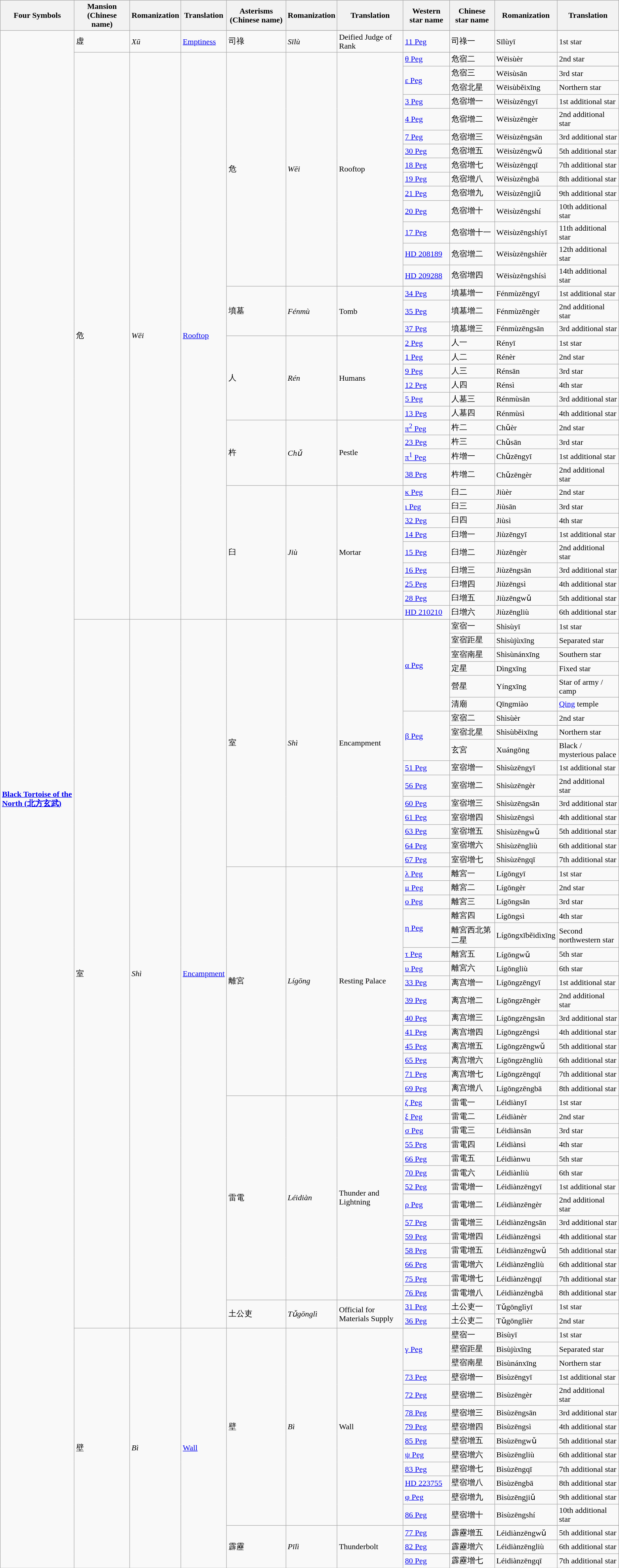<table class="wikitable">
<tr>
<th><strong>Four Symbols</strong></th>
<th><strong>Mansion (Chinese name)</strong></th>
<th><strong>Romanization</strong></th>
<th><strong>Translation</strong></th>
<th><strong>Asterisms (Chinese name)</strong></th>
<th><strong>Romanization</strong></th>
<th><strong>Translation</strong></th>
<th><strong>Western star name</strong></th>
<th><strong>Chinese star name</strong></th>
<th><strong>Romanization</strong></th>
<th><strong>Translation</strong></th>
</tr>
<tr>
<td rowspan="119"><strong><a href='#'>Black Tortoise of the North (北方玄武)</a></strong></td>
<td rowspan="2">虚</td>
<td rowspan="2"><em>Xū</em></td>
<td rowspan="2"><a href='#'>Emptiness</a></td>
</tr>
<tr>
<td>司祿</td>
<td><em>Sīlù</em></td>
<td>Deified Judge of Rank</td>
<td><a href='#'>11 Peg</a></td>
<td>司祿一</td>
<td>Sīlùyī</td>
<td>1st star</td>
</tr>
<tr>
<td rowspan="42">危</td>
<td rowspan="42"><em>Wēi</em></td>
<td rowspan="42"><a href='#'>Rooftop</a></td>
<td rowspan="16">危</td>
<td rowspan="16"><em>Wēi</em></td>
<td rowspan="16">Rooftop</td>
</tr>
<tr>
<td><a href='#'>θ Peg</a></td>
<td>危宿二</td>
<td>Wēisùèr</td>
<td>2nd star</td>
</tr>
<tr>
<td rowspan="3"><a href='#'>ε Peg</a></td>
</tr>
<tr>
<td>危宿三</td>
<td>Wēisùsān</td>
<td>3rd star</td>
</tr>
<tr>
<td>危宿北星</td>
<td>Wēisùběixīng</td>
<td>Northern star</td>
</tr>
<tr>
<td><a href='#'>3 Peg</a></td>
<td>危宿增一</td>
<td>Wēisùzēngyī</td>
<td>1st additional star</td>
</tr>
<tr>
<td><a href='#'>4 Peg</a></td>
<td>危宿增二</td>
<td>Wēisùzēngèr</td>
<td>2nd additional star</td>
</tr>
<tr>
<td><a href='#'>7 Peg</a></td>
<td>危宿增三</td>
<td>Wēisùzēngsān</td>
<td>3rd additional star</td>
</tr>
<tr>
<td><a href='#'>30 Peg</a></td>
<td>危宿增五</td>
<td>Wēisùzēngwǔ</td>
<td>5th additional star</td>
</tr>
<tr>
<td><a href='#'>18 Peg</a></td>
<td>危宿增七</td>
<td>Wēisùzēngqī</td>
<td>7th additional star</td>
</tr>
<tr>
<td><a href='#'>19 Peg</a></td>
<td>危宿增八</td>
<td>Wēisùzēngbā</td>
<td>8th additional star</td>
</tr>
<tr>
<td><a href='#'>21 Peg</a></td>
<td>危宿增九</td>
<td>Wēisùzēngjiǔ</td>
<td>9th additional star</td>
</tr>
<tr>
<td><a href='#'>20 Peg</a></td>
<td>危宿增十</td>
<td>Wēisùzēngshí</td>
<td>10th additional star</td>
</tr>
<tr>
<td><a href='#'>17 Peg</a></td>
<td>危宿增十一</td>
<td>Wēisùzēngshíyī</td>
<td>11th additional star</td>
</tr>
<tr>
<td><a href='#'>HD 208189</a></td>
<td>危宿增二</td>
<td>Wēisùzēngshíèr</td>
<td>12th additional star</td>
</tr>
<tr>
<td><a href='#'>HD 209288</a></td>
<td>危宿增四</td>
<td>Wēisùzēngshísì</td>
<td>14th additional star</td>
</tr>
<tr>
<td rowspan="4">墳墓</td>
<td rowspan="4"><em>Fénmù</em></td>
<td rowspan="4">Tomb</td>
</tr>
<tr>
<td><a href='#'>34 Peg</a></td>
<td>墳墓增一</td>
<td>Fénmùzēngyī</td>
<td>1st additional star</td>
</tr>
<tr>
<td><a href='#'>35 Peg</a></td>
<td>墳墓增二</td>
<td>Fénmùzēngèr</td>
<td>2nd additional star</td>
</tr>
<tr>
<td><a href='#'>37 Peg</a></td>
<td>墳墓增三</td>
<td>Fénmùzēngsān</td>
<td>3rd additional star</td>
</tr>
<tr>
<td rowspan="7">人</td>
<td rowspan="7"><em>Rén</em></td>
<td rowspan="7">Humans</td>
</tr>
<tr>
<td><a href='#'>2 Peg</a></td>
<td>人一</td>
<td>Rényī</td>
<td>1st star</td>
</tr>
<tr>
<td><a href='#'>1 Peg</a></td>
<td>人二</td>
<td>Rénèr</td>
<td>2nd star</td>
</tr>
<tr>
<td><a href='#'>9 Peg</a></td>
<td>人三</td>
<td>Rénsān</td>
<td>3rd star</td>
</tr>
<tr>
<td><a href='#'>12 Peg</a></td>
<td>人四</td>
<td>Rénsì</td>
<td>4th star</td>
</tr>
<tr>
<td><a href='#'>5 Peg</a></td>
<td>人墓三</td>
<td>Rénmùsān</td>
<td>3rd additional star</td>
</tr>
<tr>
<td><a href='#'>13 Peg</a></td>
<td>人墓四</td>
<td>Rénmùsì</td>
<td>4th additional star</td>
</tr>
<tr>
<td rowspan="5">杵</td>
<td rowspan="5"><em>Chǔ</em></td>
<td rowspan="5">Pestle</td>
</tr>
<tr>
<td><a href='#'>π<sup>2</sup> Peg</a></td>
<td>杵二</td>
<td>Chǔèr</td>
<td>2nd star</td>
</tr>
<tr>
<td><a href='#'>23 Peg</a></td>
<td>杵三</td>
<td>Chǔsān</td>
<td>3rd star</td>
</tr>
<tr>
<td><a href='#'>π<sup>1</sup> Peg</a></td>
<td>杵增一</td>
<td>Chǔzēngyī</td>
<td>1st additional star</td>
</tr>
<tr>
<td><a href='#'>38 Peg</a></td>
<td>杵增二</td>
<td>Chǔzēngèr</td>
<td>2nd additional star</td>
</tr>
<tr>
<td rowspan="10">臼</td>
<td rowspan="10"><em>Jiù</em></td>
<td rowspan="10">Mortar</td>
</tr>
<tr>
<td><a href='#'>κ Peg</a></td>
<td>臼二</td>
<td>Jiùèr</td>
<td>2nd star</td>
</tr>
<tr>
<td><a href='#'>ι Peg</a></td>
<td>臼三</td>
<td>Jiùsān</td>
<td>3rd star</td>
</tr>
<tr>
<td><a href='#'>32 Peg</a></td>
<td>臼四</td>
<td>Jiùsì</td>
<td>4th star</td>
</tr>
<tr>
<td><a href='#'>14 Peg</a></td>
<td>臼增一</td>
<td>Jiùzēngyī</td>
<td>1st additional star</td>
</tr>
<tr>
<td><a href='#'>15 Peg</a></td>
<td>臼增二</td>
<td>Jiùzēngèr</td>
<td>2nd additional star</td>
</tr>
<tr>
<td><a href='#'>16 Peg</a></td>
<td>臼增三</td>
<td>Jiùzēngsān</td>
<td>3rd additional star</td>
</tr>
<tr>
<td><a href='#'>25 Peg</a></td>
<td>臼增四</td>
<td>Jiùzēngsì</td>
<td>4th additional star</td>
</tr>
<tr>
<td><a href='#'>28 Peg</a></td>
<td>臼增五</td>
<td>Jiùzēngwǔ</td>
<td>5th additional star</td>
</tr>
<tr>
<td><a href='#'>HD 210210</a></td>
<td>臼增六</td>
<td>Jiùzēngliù</td>
<td>6th additional star</td>
</tr>
<tr>
<td rowspan="54">室</td>
<td rowspan="54"><em>Shì</em></td>
<td rowspan="54"><a href='#'>Encampment</a></td>
<td rowspan="19">室</td>
<td rowspan="19"><em>Shì</em></td>
<td rowspan="19">Encampment</td>
</tr>
<tr>
<td rowspan="7"><a href='#'>α Peg</a></td>
</tr>
<tr>
<td>室宿一</td>
<td>Shìsùyī</td>
<td>1st star</td>
</tr>
<tr>
<td>室宿距星</td>
<td>Shìsùjùxīng</td>
<td>Separated star</td>
</tr>
<tr>
<td>室宿南星</td>
<td>Shìsùnánxīng</td>
<td>Southern star</td>
</tr>
<tr>
<td>定星</td>
<td>Dìngxīng</td>
<td>Fixed star</td>
</tr>
<tr>
<td>營星</td>
<td>Yíngxīng</td>
<td>Star of army / camp</td>
</tr>
<tr>
<td>清廟</td>
<td>Qīngmiào</td>
<td><a href='#'>Qing</a> temple</td>
</tr>
<tr>
<td rowspan="4"><a href='#'>β Peg</a></td>
</tr>
<tr>
<td>室宿二</td>
<td>Shìsùèr</td>
<td>2nd star</td>
</tr>
<tr>
<td>室宿北星</td>
<td>Shìsùběixīng</td>
<td>Northern star</td>
</tr>
<tr>
<td>玄宮</td>
<td>Xuángōng</td>
<td>Black / mysterious  palace</td>
</tr>
<tr>
<td><a href='#'>51 Peg</a></td>
<td>室宿增一</td>
<td>Shìsùzēngyī</td>
<td>1st additional star</td>
</tr>
<tr>
<td><a href='#'>56 Peg</a></td>
<td>室宿增二</td>
<td>Shìsùzēngèr</td>
<td>2nd additional star</td>
</tr>
<tr>
<td><a href='#'>60 Peg</a></td>
<td>室宿增三</td>
<td>Shìsùzēngsān</td>
<td>3rd additional star</td>
</tr>
<tr>
<td><a href='#'>61 Peg</a></td>
<td>室宿增四</td>
<td>Shìsùzēngsì</td>
<td>4th additional star</td>
</tr>
<tr>
<td><a href='#'>63 Peg</a></td>
<td>室宿增五</td>
<td>Shìsùzēngwǔ</td>
<td>5th additional star</td>
</tr>
<tr>
<td><a href='#'>64 Peg</a></td>
<td>室宿增六</td>
<td>Shìsùzēngliù</td>
<td>6th additional star</td>
</tr>
<tr>
<td><a href='#'>67 Peg</a></td>
<td>室宿增七</td>
<td>Shìsùzēngqī</td>
<td>7th additional star</td>
</tr>
<tr>
<td rowspan="17">離宮</td>
<td rowspan="17"><em>Lígōng</em></td>
<td rowspan="17">Resting Palace</td>
</tr>
<tr>
<td><a href='#'>λ Peg</a></td>
<td>離宮一</td>
<td>Lígōngyī</td>
<td>1st star</td>
</tr>
<tr>
<td><a href='#'>μ Peg</a></td>
<td>離宮二</td>
<td>Lígōngèr</td>
<td>2nd star</td>
</tr>
<tr>
<td><a href='#'>ο Peg</a></td>
<td>離宮三</td>
<td>Lígōngsān</td>
<td>3rd star</td>
</tr>
<tr>
<td rowspan="3"><a href='#'>η Peg</a></td>
</tr>
<tr>
<td>離宮四</td>
<td>Lígōngsì</td>
<td>4th star</td>
</tr>
<tr>
<td>離宮西北第二星</td>
<td>Lígōngxīběidìxīng</td>
<td>Second northwestern star</td>
</tr>
<tr>
<td><a href='#'>τ Peg</a></td>
<td>離宮五</td>
<td>Lígōngwǔ</td>
<td>5th star</td>
</tr>
<tr>
<td><a href='#'>υ Peg</a></td>
<td>離宮六</td>
<td>Lígōngliù</td>
<td>6th star</td>
</tr>
<tr>
<td><a href='#'>33 Peg</a></td>
<td>离宫增一</td>
<td>Lígōngzēngyī</td>
<td>1st additional star</td>
</tr>
<tr>
<td><a href='#'>39 Peg</a></td>
<td>离宫增二</td>
<td>Lígōngzēngèr</td>
<td>2nd additional star</td>
</tr>
<tr>
<td><a href='#'>40 Peg</a></td>
<td>离宫增三</td>
<td>Lígōngzēngsān</td>
<td>3rd additional star</td>
</tr>
<tr>
<td><a href='#'>41 Peg</a></td>
<td>离宫增四</td>
<td>Lígōngzēngsì</td>
<td>4th additional star</td>
</tr>
<tr>
<td><a href='#'>45 Peg</a></td>
<td>离宫增五</td>
<td>Lígōngzēngwǔ</td>
<td>5th additional star</td>
</tr>
<tr>
<td><a href='#'>65 Peg</a></td>
<td>离宫增六</td>
<td>Lígōngzēngliù</td>
<td>6th additional star</td>
</tr>
<tr>
<td><a href='#'>71 Peg</a></td>
<td>离宫增七</td>
<td>Lígōngzēngqī</td>
<td>7th additional star</td>
</tr>
<tr>
<td><a href='#'>69 Peg</a></td>
<td>离宫增八</td>
<td>Lígōngzēngbā</td>
<td>8th additional star</td>
</tr>
<tr>
<td rowspan="15">雷電</td>
<td rowspan="15"><em>Léidiàn</em></td>
<td rowspan="15">Thunder and Lightning</td>
</tr>
<tr>
<td><a href='#'>ζ Peg</a></td>
<td>雷電一</td>
<td>Léidiànyī</td>
<td>1st star</td>
</tr>
<tr>
<td><a href='#'>ξ Peg</a></td>
<td>雷電二</td>
<td>Léidiànèr</td>
<td>2nd star</td>
</tr>
<tr>
<td><a href='#'>σ Peg</a></td>
<td>雷電三</td>
<td>Léidiànsān</td>
<td>3rd star</td>
</tr>
<tr>
<td><a href='#'>55 Peg</a></td>
<td>雷電四</td>
<td>Léidiànsì</td>
<td>4th star</td>
</tr>
<tr>
<td><a href='#'>66 Peg</a></td>
<td>雷電五</td>
<td>Léidiànwu</td>
<td>5th star</td>
</tr>
<tr>
<td><a href='#'>70 Peg</a></td>
<td>雷電六</td>
<td>Léidiànliù</td>
<td>6th star</td>
</tr>
<tr>
<td><a href='#'>52 Peg</a></td>
<td>雷電增一</td>
<td>Léidiànzēngyī</td>
<td>1st additional star</td>
</tr>
<tr>
<td><a href='#'>ρ Peg</a></td>
<td>雷電增二</td>
<td>Léidiànzēngèr</td>
<td>2nd additional star</td>
</tr>
<tr>
<td><a href='#'>57 Peg</a></td>
<td>雷電增三</td>
<td>Léidiànzēngsān</td>
<td>3rd additional star</td>
</tr>
<tr>
<td><a href='#'>59 Peg</a></td>
<td>雷電增四</td>
<td>Léidiànzēngsì</td>
<td>4th additional star</td>
</tr>
<tr>
<td><a href='#'>58 Peg</a></td>
<td>雷電增五</td>
<td>Léidiànzēngwǔ</td>
<td>5th additional star</td>
</tr>
<tr>
<td><a href='#'>66 Peg</a></td>
<td>雷電增六</td>
<td>Léidiànzēngliù</td>
<td>6th additional star</td>
</tr>
<tr>
<td><a href='#'>75 Peg</a></td>
<td>雷電增七</td>
<td>Léidiànzēngqī</td>
<td>7th additional star</td>
</tr>
<tr>
<td><a href='#'>76 Peg</a></td>
<td>雷電增八</td>
<td>Léidiànzēngbā</td>
<td>8th additional star</td>
</tr>
<tr>
<td rowspan="3">土公吏</td>
<td rowspan="3"><em>Tǔgōnglì</em></td>
<td rowspan="3">Official for Materials Supply</td>
</tr>
<tr>
<td><a href='#'>31 Peg</a></td>
<td>土公吏一</td>
<td>Tǔgōnglìyī</td>
<td>1st star</td>
</tr>
<tr>
<td><a href='#'>36 Peg</a></td>
<td>土公吏二</td>
<td>Tǔgōnglìèr</td>
<td>2nd star</td>
</tr>
<tr>
<td rowspan="19">壁</td>
<td rowspan="19"><em>Bì</em></td>
<td rowspan="19"><a href='#'>Wall</a></td>
<td rowspan="15">壁</td>
<td rowspan="15"><em>Bì</em></td>
<td rowspan="15">Wall</td>
</tr>
<tr>
<td rowspan="4"><a href='#'>γ Peg</a></td>
</tr>
<tr>
<td>壁宿一</td>
<td>Bìsùyī</td>
<td>1st star</td>
</tr>
<tr>
<td>壁宿距星</td>
<td>Bìsùjùxīng</td>
<td>Separated star</td>
</tr>
<tr>
<td>壁宿南星</td>
<td>Bìsùnánxīng</td>
<td>Northern star</td>
</tr>
<tr>
<td><a href='#'>73 Peg</a></td>
<td>壁宿增一</td>
<td>Bìsùzēngyī</td>
<td>1st additional star</td>
</tr>
<tr>
<td><a href='#'>72 Peg</a></td>
<td>壁宿增二</td>
<td>Bìsùzēngèr</td>
<td>2nd additional star</td>
</tr>
<tr>
<td><a href='#'>78 Peg</a></td>
<td>壁宿增三</td>
<td>Bìsùzēngsān</td>
<td>3rd additional star</td>
</tr>
<tr>
<td><a href='#'>79 Peg</a></td>
<td>壁宿增四</td>
<td>Bìsùzēngsì</td>
<td>4th additional star</td>
</tr>
<tr>
<td><a href='#'>85 Peg</a></td>
<td>壁宿增五</td>
<td>Bìsùzēngwǔ</td>
<td>5th additional star</td>
</tr>
<tr>
<td><a href='#'>ψ Peg</a></td>
<td>壁宿增六</td>
<td>Bìsùzēngliù</td>
<td>6th additional star</td>
</tr>
<tr>
<td><a href='#'>83 Peg</a></td>
<td>壁宿增七</td>
<td>Bìsùzēngqī</td>
<td>7th additional star</td>
</tr>
<tr>
<td><a href='#'>HD 223755</a></td>
<td>壁宿增八</td>
<td>Bìsùzēngbā</td>
<td>8th additional star</td>
</tr>
<tr>
<td><a href='#'>φ Peg</a></td>
<td>壁宿增九</td>
<td>Bìsùzēngjiǔ</td>
<td>9th additional star</td>
</tr>
<tr>
<td><a href='#'>86 Peg</a></td>
<td>壁宿增十</td>
<td>Bìsùzēngshí</td>
<td>10th additional star</td>
</tr>
<tr>
<td rowspan="4">霹靂</td>
<td rowspan="4"><em>Pīlì</em></td>
<td rowspan="4">Thunderbolt</td>
</tr>
<tr>
<td><a href='#'>77 Peg</a></td>
<td>霹靂增五</td>
<td>Léidiànzēngwǔ</td>
<td>5th additional star</td>
</tr>
<tr>
<td><a href='#'>82 Peg</a></td>
<td>霹靂增六</td>
<td>Léidiànzēngliù</td>
<td>6th additional star</td>
</tr>
<tr>
<td><a href='#'>80 Peg</a></td>
<td>霹靂增七</td>
<td>Léidiànzēngqī</td>
<td>7th additional star</td>
</tr>
</table>
